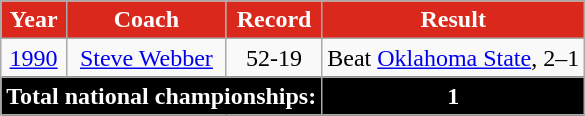<table class="wikitable" style="text-align:center">
<tr>
<th style="background:#DA291C; color:white;">Year</th>
<th style="background:#DA291C; color:white;">Coach</th>
<th style="background:#DA291C; color:white;">Record</th>
<th style="background:#DA291C; color:white;">Result</th>
</tr>
<tr>
<td><a href='#'>1990</a></td>
<td><a href='#'>Steve Webber</a></td>
<td>52-19</td>
<td>Beat <a href='#'>Oklahoma State</a>,  2–1</td>
</tr>
<tr style="background:#000; color:white; font-weight:bold;">
<td colspan=3>Total national championships:</td>
<td colspan=2>1</td>
</tr>
</table>
